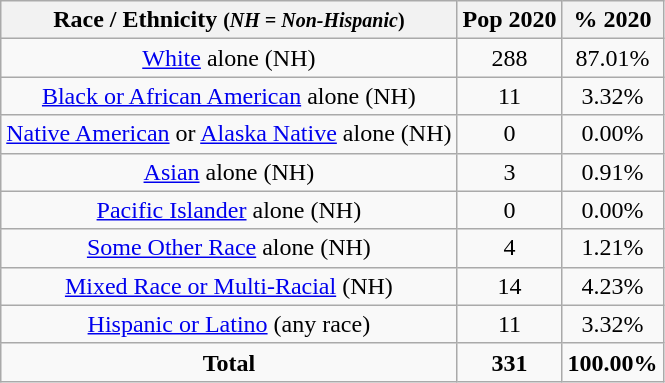<table class="wikitable" style="text-align:center;">
<tr>
<th>Race / Ethnicity <small>(<em>NH = Non-Hispanic</em>)</small></th>
<th>Pop 2020</th>
<th>% 2020</th>
</tr>
<tr>
<td><a href='#'>White</a> alone (NH)</td>
<td>288</td>
<td>87.01%</td>
</tr>
<tr>
<td><a href='#'>Black or African American</a> alone (NH)</td>
<td>11</td>
<td>3.32%</td>
</tr>
<tr>
<td><a href='#'>Native American</a> or <a href='#'>Alaska Native</a> alone (NH)</td>
<td>0</td>
<td>0.00%</td>
</tr>
<tr>
<td><a href='#'>Asian</a> alone (NH)</td>
<td>3</td>
<td>0.91%</td>
</tr>
<tr>
<td><a href='#'>Pacific Islander</a> alone (NH)</td>
<td>0</td>
<td>0.00%</td>
</tr>
<tr>
<td><a href='#'>Some Other Race</a> alone (NH)</td>
<td>4</td>
<td>1.21%</td>
</tr>
<tr>
<td><a href='#'>Mixed Race or Multi-Racial</a> (NH)</td>
<td>14</td>
<td>4.23%</td>
</tr>
<tr>
<td><a href='#'>Hispanic or Latino</a> (any race)</td>
<td>11</td>
<td>3.32%</td>
</tr>
<tr>
<td><strong>Total</strong></td>
<td><strong>331</strong></td>
<td><strong>100.00%</strong></td>
</tr>
</table>
